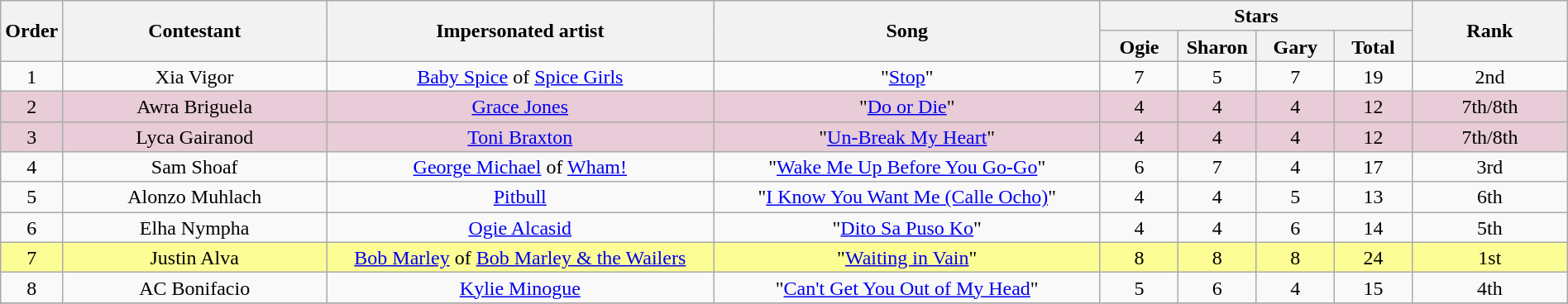<table class="wikitable" style="text-align:center; line-height:17px; width:100%;">
<tr>
<th rowspan="2" style="width:03%;">Order</th>
<th rowspan="2" style="width:17%;">Contestant</th>
<th rowspan="2" style="width:25%;">Impersonated artist</th>
<th rowspan="2" style="width:25%;">Song</th>
<th colspan="4" style="width:20%;">Stars</th>
<th rowspan="2" style="width:10%;">Rank</th>
</tr>
<tr>
<th style="width:05%;">Ogie</th>
<th style="width:05%;">Sharon</th>
<th style="width:05%;">Gary</th>
<th style="width:05%;">Total</th>
</tr>
<tr>
<td>1</td>
<td>Xia Vigor</td>
<td><a href='#'>Baby Spice</a> of <a href='#'>Spice Girls</a></td>
<td>"<a href='#'>Stop</a>"</td>
<td>7</td>
<td>5</td>
<td>7</td>
<td>19</td>
<td>2nd</td>
</tr>
<tr>
<td style="background:#E8CCD7">2</td>
<td style="background:#E8CCD7">Awra Briguela</td>
<td style="background:#E8CCD7"><a href='#'>Grace Jones</a></td>
<td style="background:#E8CCD7">"<a href='#'>Do or Die</a>"</td>
<td style="background:#E8CCD7">4</td>
<td style="background:#E8CCD7">4</td>
<td style="background:#E8CCD7">4</td>
<td style="background:#E8CCD7">12</td>
<td style="background:#E8CCD7">7th/8th</td>
</tr>
<tr>
<td style="background:#E8CCD7">3</td>
<td style="background:#E8CCD7">Lyca Gairanod</td>
<td style="background:#E8CCD7"><a href='#'>Toni Braxton</a></td>
<td style="background:#E8CCD7">"<a href='#'>Un-Break My Heart</a>"</td>
<td style="background:#E8CCD7">4</td>
<td style="background:#E8CCD7">4</td>
<td style="background:#E8CCD7">4</td>
<td style="background:#E8CCD7">12</td>
<td style="background:#E8CCD7">7th/8th</td>
</tr>
<tr>
<td>4</td>
<td>Sam Shoaf</td>
<td><a href='#'>George Michael</a> of <a href='#'>Wham!</a></td>
<td>"<a href='#'>Wake Me Up Before You Go-Go</a>"</td>
<td>6</td>
<td>7</td>
<td>4</td>
<td>17</td>
<td>3rd</td>
</tr>
<tr>
<td>5</td>
<td>Alonzo Muhlach</td>
<td><a href='#'>Pitbull</a></td>
<td>"<a href='#'>I Know You Want Me (Calle Ocho)</a>"</td>
<td>4</td>
<td>4</td>
<td>5</td>
<td>13</td>
<td>6th</td>
</tr>
<tr>
<td>6</td>
<td>Elha Nympha</td>
<td><a href='#'>Ogie Alcasid</a></td>
<td>"<a href='#'>Dito Sa Puso Ko</a>"</td>
<td>4</td>
<td>4</td>
<td>6</td>
<td>14</td>
<td>5th</td>
</tr>
<tr>
<td style="background:#FDFD96;">7</td>
<td style="background:#FDFD96;">Justin Alva</td>
<td style="background:#FDFD96;"><a href='#'>Bob Marley</a> of <a href='#'>Bob Marley & the Wailers</a></td>
<td style="background:#FDFD96;">"<a href='#'>Waiting in Vain</a>"</td>
<td style="background:#FDFD96;">8</td>
<td style="background:#FDFD96;">8</td>
<td style="background:#FDFD96;">8</td>
<td style="background:#FDFD96;">24</td>
<td style="background:#FDFD96;">1st</td>
</tr>
<tr>
<td>8</td>
<td>AC Bonifacio</td>
<td><a href='#'>Kylie Minogue</a></td>
<td>"<a href='#'>Can't Get You Out of My Head</a>"</td>
<td>5</td>
<td>6</td>
<td>4</td>
<td>15</td>
<td>4th</td>
</tr>
<tr>
</tr>
<tr>
</tr>
</table>
